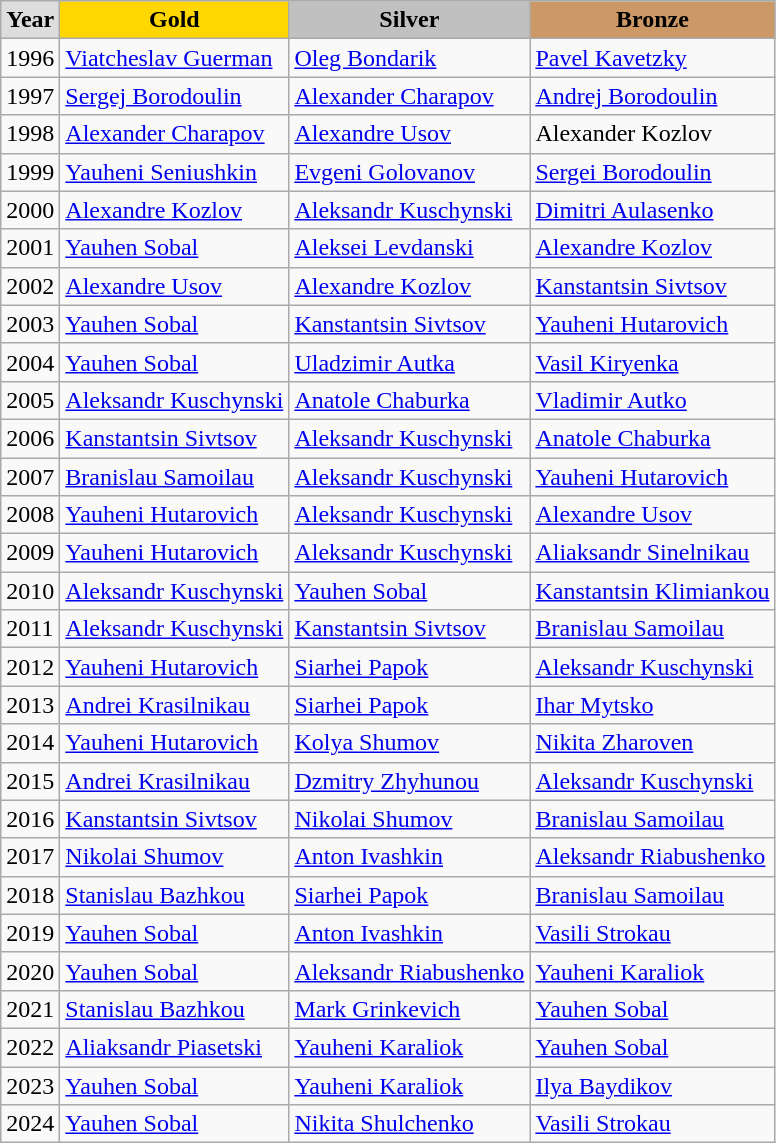<table class="wikitable" style="text-align:left;">
<tr style="text-align:center; background:#e4e4e4; font-weight:bold;">
<td style="background:#ddd; ">Year</td>
<td style="background:gold; ">Gold</td>
<td style="background:silver; ">Silver</td>
<td style="background:#c96; ">Bronze</td>
</tr>
<tr>
<td>1996</td>
<td><a href='#'>Viatcheslav Guerman</a></td>
<td><a href='#'>Oleg Bondarik</a></td>
<td><a href='#'>Pavel Kavetzky</a></td>
</tr>
<tr>
<td>1997</td>
<td><a href='#'>Sergej Borodoulin</a></td>
<td><a href='#'>Alexander Charapov</a></td>
<td><a href='#'>Andrej Borodoulin</a></td>
</tr>
<tr>
<td>1998</td>
<td><a href='#'>Alexander Charapov</a></td>
<td><a href='#'>Alexandre Usov</a></td>
<td>Alexander Kozlov</td>
</tr>
<tr>
<td>1999</td>
<td><a href='#'>Yauheni Seniushkin</a></td>
<td><a href='#'>Evgeni Golovanov</a></td>
<td><a href='#'>Sergei Borodoulin</a></td>
</tr>
<tr>
<td>2000</td>
<td><a href='#'>Alexandre Kozlov</a></td>
<td><a href='#'>Aleksandr Kuschynski</a></td>
<td><a href='#'>Dimitri Aulasenko</a></td>
</tr>
<tr>
<td>2001</td>
<td><a href='#'>Yauhen Sobal</a></td>
<td><a href='#'>Aleksei Levdanski</a></td>
<td><a href='#'>Alexandre Kozlov</a></td>
</tr>
<tr>
<td>2002</td>
<td><a href='#'>Alexandre Usov</a></td>
<td><a href='#'>Alexandre Kozlov</a></td>
<td><a href='#'>Kanstantsin Sivtsov</a></td>
</tr>
<tr>
<td>2003</td>
<td><a href='#'>Yauhen Sobal</a></td>
<td><a href='#'>Kanstantsin Sivtsov</a></td>
<td><a href='#'>Yauheni Hutarovich</a></td>
</tr>
<tr>
<td>2004</td>
<td><a href='#'>Yauhen Sobal</a></td>
<td><a href='#'>Uladzimir Autka</a></td>
<td><a href='#'>Vasil Kiryenka</a></td>
</tr>
<tr>
<td>2005</td>
<td><a href='#'>Aleksandr Kuschynski</a></td>
<td><a href='#'>Anatole Chaburka</a></td>
<td><a href='#'>Vladimir Autko</a></td>
</tr>
<tr>
<td>2006</td>
<td><a href='#'>Kanstantsin Sivtsov</a></td>
<td><a href='#'>Aleksandr Kuschynski</a></td>
<td><a href='#'>Anatole Chaburka</a></td>
</tr>
<tr>
<td>2007</td>
<td><a href='#'>Branislau Samoilau</a></td>
<td><a href='#'>Aleksandr Kuschynski</a></td>
<td><a href='#'>Yauheni Hutarovich</a></td>
</tr>
<tr>
<td>2008</td>
<td><a href='#'>Yauheni Hutarovich</a></td>
<td><a href='#'>Aleksandr Kuschynski</a></td>
<td><a href='#'>Alexandre Usov</a></td>
</tr>
<tr>
<td>2009</td>
<td><a href='#'>Yauheni Hutarovich</a></td>
<td><a href='#'>Aleksandr Kuschynski</a></td>
<td><a href='#'>Aliaksandr Sinelnikau</a></td>
</tr>
<tr>
<td>2010</td>
<td><a href='#'>Aleksandr Kuschynski</a></td>
<td><a href='#'>Yauhen Sobal</a></td>
<td><a href='#'>Kanstantsin Klimiankou</a></td>
</tr>
<tr>
<td>2011</td>
<td><a href='#'>Aleksandr Kuschynski</a></td>
<td><a href='#'>Kanstantsin Sivtsov</a></td>
<td><a href='#'>Branislau Samoilau</a></td>
</tr>
<tr>
<td>2012</td>
<td><a href='#'>Yauheni Hutarovich</a></td>
<td><a href='#'>Siarhei Papok</a></td>
<td><a href='#'>Aleksandr Kuschynski</a></td>
</tr>
<tr>
<td>2013</td>
<td><a href='#'>Andrei Krasilnikau</a></td>
<td><a href='#'>Siarhei Papok</a></td>
<td><a href='#'>Ihar Mytsko</a></td>
</tr>
<tr>
<td>2014</td>
<td><a href='#'>Yauheni Hutarovich</a></td>
<td><a href='#'>Kolya Shumov</a></td>
<td><a href='#'>Nikita Zharoven</a></td>
</tr>
<tr>
<td>2015</td>
<td><a href='#'>Andrei Krasilnikau</a></td>
<td><a href='#'>Dzmitry Zhyhunou</a></td>
<td><a href='#'>Aleksandr Kuschynski</a></td>
</tr>
<tr>
<td>2016</td>
<td><a href='#'>Kanstantsin Sivtsov</a></td>
<td><a href='#'>Nikolai Shumov</a></td>
<td><a href='#'>Branislau Samoilau</a></td>
</tr>
<tr>
<td>2017</td>
<td><a href='#'>Nikolai Shumov</a></td>
<td><a href='#'>Anton Ivashkin</a></td>
<td><a href='#'>Aleksandr Riabushenko</a></td>
</tr>
<tr>
<td>2018</td>
<td><a href='#'>Stanislau Bazhkou</a></td>
<td><a href='#'>Siarhei Papok</a></td>
<td><a href='#'>Branislau Samoilau</a></td>
</tr>
<tr>
<td>2019</td>
<td><a href='#'>Yauhen Sobal</a></td>
<td><a href='#'>Anton Ivashkin</a></td>
<td><a href='#'>Vasili Strokau</a></td>
</tr>
<tr>
<td>2020</td>
<td><a href='#'>Yauhen Sobal</a></td>
<td><a href='#'>Aleksandr Riabushenko</a></td>
<td><a href='#'>Yauheni Karaliok</a></td>
</tr>
<tr>
<td>2021</td>
<td><a href='#'>Stanislau Bazhkou</a></td>
<td><a href='#'>Mark Grinkevich</a></td>
<td><a href='#'>Yauhen Sobal</a></td>
</tr>
<tr>
<td>2022</td>
<td><a href='#'>Aliaksandr Piasetski</a></td>
<td><a href='#'>Yauheni Karaliok</a></td>
<td><a href='#'>Yauhen Sobal</a></td>
</tr>
<tr>
<td>2023</td>
<td><a href='#'>Yauhen Sobal</a></td>
<td><a href='#'>Yauheni Karaliok</a></td>
<td><a href='#'>Ilya Baydikov</a></td>
</tr>
<tr>
<td>2024</td>
<td><a href='#'>Yauhen Sobal</a></td>
<td><a href='#'>Nikita Shulchenko</a></td>
<td><a href='#'>Vasili Strokau</a></td>
</tr>
</table>
